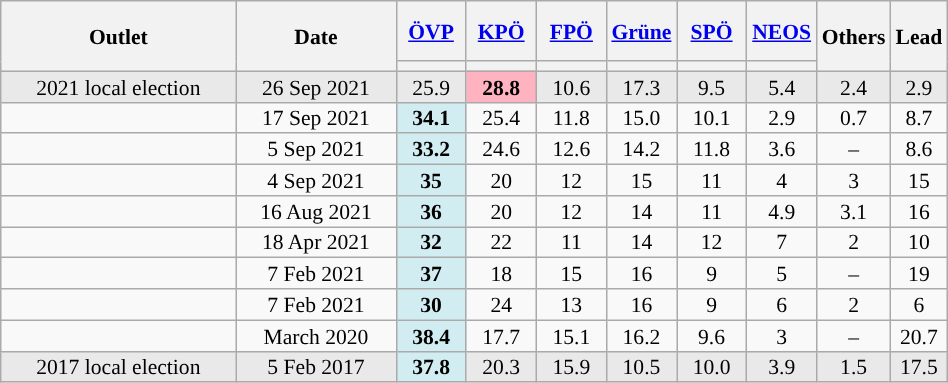<table class="wikitable sortable" style="text-align:center;font-size:90%;line-height:14px;">
<tr style="height:40px;">
<th style="width:150px;" rowspan="2">Outlet</th>
<th style="width:100px;" rowspan="2">Date</th>
<th class="unsortable" style="width:40px;"><a href='#'>ÖVP</a></th>
<th class="unsortable" style="width:40px;"><a href='#'>KPÖ</a></th>
<th class="unsortable" style="width:40px;"><a href='#'>FPÖ</a></th>
<th class="unsortable" style="width:40px;"><a href='#'>Grüne</a></th>
<th class="unsortable" style="width:40px;"><a href='#'>SPÖ</a></th>
<th class="unsortable" style="width:40px;"><a href='#'>NEOS</a></th>
<th class="unsortable" style="width:40px;" rowspan="2">Others</th>
<th style="width:30px;" rowspan="2">Lead</th>
</tr>
<tr>
<th style="background:"></th>
<th style="background:"></th>
<th style="background:"></th>
<th style="background:"></th>
<th style="background:"></th>
<th style="background:"></th>
</tr>
<tr style="background:#E9E9E9;">
<td>2021 local election</td>
<td data-sort-value="2021-09-26">26 Sep 2021</td>
<td>25.9</td>
<td style="background:#FFB3C0;"><strong>28.8</strong></td>
<td>10.6</td>
<td>17.3</td>
<td>9.5</td>
<td>5.4</td>
<td>2.4</td>
<td style="background:">2.9</td>
</tr>
<tr>
<td></td>
<td data-sort-value="2021-09-17">17 Sep 2021</td>
<td style="background:#D2EDF1;"><strong>34.1</strong></td>
<td>25.4</td>
<td>11.8</td>
<td>15.0</td>
<td>10.1</td>
<td>2.9</td>
<td>0.7</td>
<td style="background:">8.7</td>
</tr>
<tr>
<td></td>
<td data-sort-value="2021-09-05">5 Sep 2021</td>
<td style="background:#D2EDF1;"><strong>33.2</strong></td>
<td>24.6</td>
<td>12.6</td>
<td>14.2</td>
<td>11.8</td>
<td>3.6</td>
<td>–</td>
<td style="background:">8.6</td>
</tr>
<tr>
<td></td>
<td data-sort-value="2021-09-04">4 Sep 2021</td>
<td style="background:#D2EDF1;"><strong>35</strong></td>
<td>20</td>
<td>12</td>
<td>15</td>
<td>11</td>
<td>4</td>
<td>3</td>
<td style="background:">15</td>
</tr>
<tr>
<td></td>
<td data-sort-value="2021-08-16">16 Aug 2021</td>
<td style="background:#D2EDF1;"><strong>36</strong></td>
<td>20</td>
<td>12</td>
<td>14</td>
<td>11</td>
<td>4.9</td>
<td>3.1</td>
<td style="background:">16</td>
</tr>
<tr>
<td></td>
<td data-sort-value="2021-04-18">18 Apr 2021</td>
<td style="background:#D2EDF1;"><strong>32</strong></td>
<td>22</td>
<td>11</td>
<td>14</td>
<td>12</td>
<td>7</td>
<td>2</td>
<td style="background:">10</td>
</tr>
<tr>
<td></td>
<td data-sort-value="2021-02-07">7 Feb 2021</td>
<td style="background:#D2EDF1;"><strong>37</strong></td>
<td>18</td>
<td>15</td>
<td>16</td>
<td>9</td>
<td>5</td>
<td>–</td>
<td style="background:">19</td>
</tr>
<tr>
<td></td>
<td data-sort-value="2021-02-07">7 Feb 2021</td>
<td style="background:#D2EDF1;"><strong>30</strong></td>
<td>24</td>
<td>13</td>
<td>16</td>
<td>9</td>
<td>6</td>
<td>2</td>
<td style="background:">6</td>
</tr>
<tr>
<td></td>
<td data-sort-value="2021-03-31">March 2020</td>
<td style="background:#D2EDF1;"><strong>38.4</strong></td>
<td>17.7</td>
<td>15.1</td>
<td>16.2</td>
<td>9.6</td>
<td>3</td>
<td>–</td>
<td style="background:">20.7</td>
</tr>
<tr style="background:#E9E9E9;">
<td>2017 local election</td>
<td data-sort-value="2017-02-05">5 Feb 2017</td>
<td style="background:#D2EDF1;"><strong>37.8</strong></td>
<td>20.3</td>
<td>15.9</td>
<td>10.5</td>
<td>10.0</td>
<td>3.9</td>
<td>1.5</td>
<td style="background:">17.5</td>
</tr>
</table>
